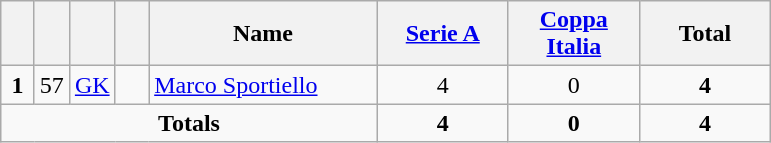<table class="wikitable" style="text-align:center">
<tr>
<th width=15></th>
<th width=15></th>
<th width=15></th>
<th width=15></th>
<th width=145>Name</th>
<th width=80><strong><a href='#'>Serie A</a></strong></th>
<th width=80><strong><a href='#'>Coppa Italia</a></strong></th>
<th width=80>Total</th>
</tr>
<tr>
<td><strong>1</strong></td>
<td>57</td>
<td><a href='#'>GK</a></td>
<td></td>
<td align=left><a href='#'>Marco Sportiello</a></td>
<td>4</td>
<td>0</td>
<td><strong>4</strong></td>
</tr>
<tr>
<td colspan=5><strong>Totals</strong></td>
<td><strong>4</strong></td>
<td><strong>0</strong></td>
<td><strong>4</strong></td>
</tr>
</table>
